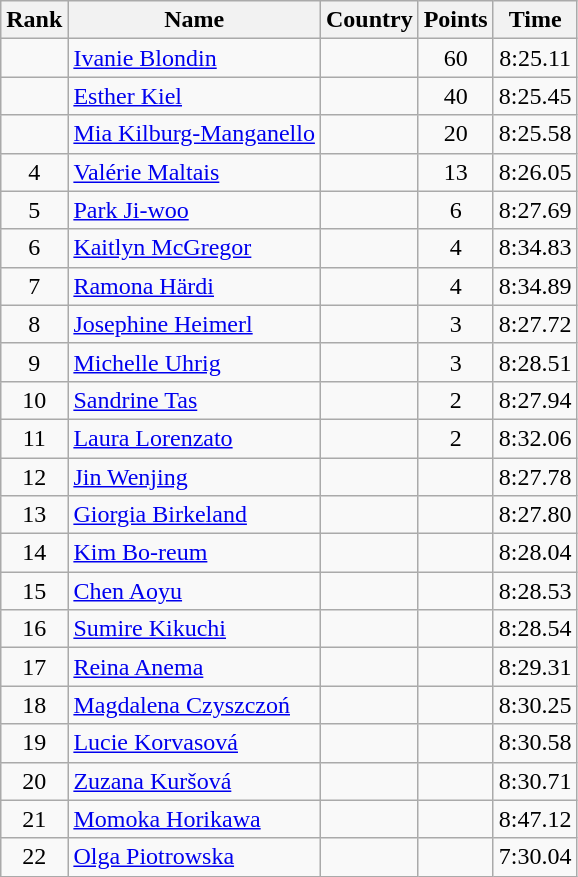<table class="wikitable sortable" style="text-align:center">
<tr>
<th>Rank</th>
<th>Name</th>
<th>Country</th>
<th>Points</th>
<th>Time</th>
</tr>
<tr>
<td></td>
<td align=left><a href='#'>Ivanie Blondin</a></td>
<td align=left></td>
<td>60</td>
<td>8:25.11</td>
</tr>
<tr>
<td></td>
<td align=left><a href='#'>Esther Kiel</a></td>
<td align=left></td>
<td>40</td>
<td>8:25.45</td>
</tr>
<tr>
<td></td>
<td align=left><a href='#'>Mia Kilburg-Manganello</a></td>
<td align=left></td>
<td>20</td>
<td>8:25.58</td>
</tr>
<tr>
<td>4</td>
<td align=left><a href='#'>Valérie Maltais</a></td>
<td align=left></td>
<td>13</td>
<td>8:26.05</td>
</tr>
<tr>
<td>5</td>
<td align=left><a href='#'>Park Ji-woo</a></td>
<td align=left></td>
<td>6</td>
<td>8:27.69</td>
</tr>
<tr>
<td>6</td>
<td align=left><a href='#'>Kaitlyn McGregor</a></td>
<td align=left></td>
<td>4</td>
<td>8:34.83</td>
</tr>
<tr>
<td>7</td>
<td align=left><a href='#'>Ramona Härdi</a></td>
<td align=left></td>
<td>4</td>
<td>8:34.89</td>
</tr>
<tr>
<td>8</td>
<td align=left><a href='#'>Josephine Heimerl</a></td>
<td align=left></td>
<td>3</td>
<td>8:27.72</td>
</tr>
<tr>
<td>9</td>
<td align=left><a href='#'>Michelle Uhrig</a></td>
<td align=left></td>
<td>3</td>
<td>8:28.51</td>
</tr>
<tr>
<td>10</td>
<td align=left><a href='#'>Sandrine Tas</a></td>
<td align=left></td>
<td>2</td>
<td>8:27.94</td>
</tr>
<tr>
<td>11</td>
<td align=left><a href='#'>Laura Lorenzato</a></td>
<td align=left></td>
<td>2</td>
<td>8:32.06</td>
</tr>
<tr>
<td>12</td>
<td align=left><a href='#'>Jin Wenjing</a></td>
<td align=left></td>
<td></td>
<td>8:27.78</td>
</tr>
<tr>
<td>13</td>
<td align=left><a href='#'>Giorgia Birkeland</a></td>
<td align=left></td>
<td></td>
<td>8:27.80</td>
</tr>
<tr>
<td>14</td>
<td align=left><a href='#'>Kim Bo-reum</a></td>
<td align=left></td>
<td></td>
<td>8:28.04</td>
</tr>
<tr>
<td>15</td>
<td align=left><a href='#'>Chen Aoyu</a></td>
<td align=left></td>
<td></td>
<td>8:28.53</td>
</tr>
<tr>
<td>16</td>
<td align=left><a href='#'>Sumire Kikuchi</a></td>
<td align=left></td>
<td></td>
<td>8:28.54</td>
</tr>
<tr>
<td>17</td>
<td align=left><a href='#'>Reina Anema</a></td>
<td align=left></td>
<td></td>
<td>8:29.31</td>
</tr>
<tr>
<td>18</td>
<td align=left><a href='#'>Magdalena Czyszczoń</a></td>
<td align=left></td>
<td></td>
<td>8:30.25</td>
</tr>
<tr>
<td>19</td>
<td align=left><a href='#'>Lucie Korvasová</a></td>
<td align=left></td>
<td></td>
<td>8:30.58</td>
</tr>
<tr>
<td>20</td>
<td align=left><a href='#'>Zuzana Kuršová</a></td>
<td align=left></td>
<td></td>
<td>8:30.71</td>
</tr>
<tr>
<td>21</td>
<td align=left><a href='#'>Momoka Horikawa</a></td>
<td align=left></td>
<td></td>
<td>8:47.12</td>
</tr>
<tr>
<td>22</td>
<td align=left><a href='#'>Olga Piotrowska</a></td>
<td align=left></td>
<td></td>
<td>7:30.04</td>
</tr>
</table>
